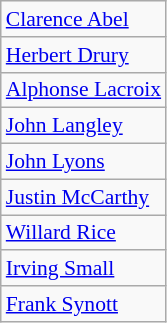<table class=wikitable style=font-size:90%>
<tr>
<td><a href='#'>Clarence Abel</a></td>
</tr>
<tr>
<td><a href='#'>Herbert Drury</a></td>
</tr>
<tr>
<td><a href='#'>Alphonse Lacroix</a></td>
</tr>
<tr>
<td><a href='#'>John Langley</a></td>
</tr>
<tr>
<td><a href='#'>John Lyons</a></td>
</tr>
<tr>
<td><a href='#'>Justin McCarthy</a></td>
</tr>
<tr>
<td><a href='#'>Willard Rice</a></td>
</tr>
<tr>
<td><a href='#'>Irving Small</a></td>
</tr>
<tr>
<td><a href='#'>Frank Synott</a></td>
</tr>
</table>
